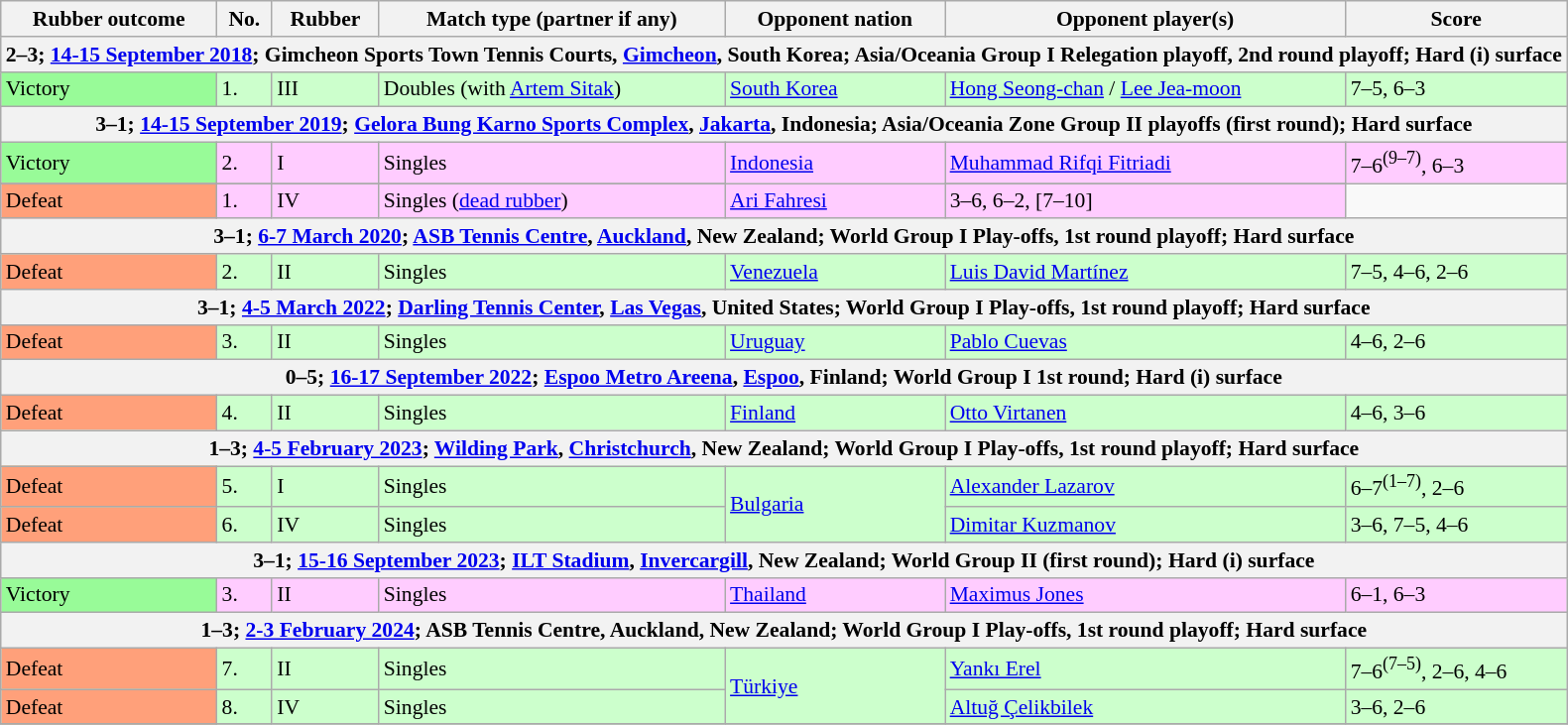<table class="wikitable" style="font-size:90%">
<tr>
<th>Rubber outcome</th>
<th>No.</th>
<th>Rubber</th>
<th>Match type (partner if any)</th>
<th>Opponent nation</th>
<th>Opponent player(s)</th>
<th>Score</th>
</tr>
<tr>
<th colspan=7>2–3; <a href='#'>14-15 September 2018</a>; Gimcheon Sports Town Tennis Courts, <a href='#'>Gimcheon</a>, South Korea; Asia/Oceania Group I Relegation playoff, 2nd round playoff; Hard (i) surface</th>
</tr>
<tr bgcolor=#CCFFCC>
<td bgcolor=98FB98>Victory</td>
<td>1.</td>
<td>III</td>
<td>Doubles (with <a href='#'>Artem Sitak</a>)</td>
<td> <a href='#'>South Korea</a></td>
<td><a href='#'>Hong Seong-chan</a> / <a href='#'>Lee Jea-moon</a></td>
<td>7–5, 6–3</td>
</tr>
<tr>
<th colspan=7>3–1; <a href='#'>14-15 September 2019</a>; <a href='#'>Gelora Bung Karno Sports Complex</a>, <a href='#'>Jakarta</a>, Indonesia; Asia/Oceania Zone Group II playoffs (first round); Hard surface</th>
</tr>
<tr bgcolor=#FFCCFF>
<td bgcolor=98FB98>Victory</td>
<td>2.</td>
<td>I</td>
<td>Singles</td>
<td Rowspan=2> <a href='#'>Indonesia</a></td>
<td><a href='#'>Muhammad Rifqi Fitriadi</a></td>
<td>7–6<sup>(9–7)</sup>, 6–3</td>
</tr>
<tr>
</tr>
<tr bgcolor=#FFCCFF>
<td bgcolor=FFA07A>Defeat</td>
<td>1.</td>
<td>IV</td>
<td>Singles (<a href='#'>dead rubber</a>)</td>
<td><a href='#'>Ari Fahresi</a></td>
<td>3–6, 6–2, [7–10]</td>
</tr>
<tr>
<th colspan=7>3–1; <a href='#'>6-7 March 2020</a>; <a href='#'>ASB Tennis Centre</a>, <a href='#'>Auckland</a>, New Zealand; World Group I Play-offs, 1st round playoff; Hard surface</th>
</tr>
<tr bgcolor=#CCFFCC>
<td bgcolor=FFA07A>Defeat</td>
<td>2.</td>
<td>II</td>
<td>Singles</td>
<td> <a href='#'>Venezuela</a></td>
<td><a href='#'>Luis David Martínez</a></td>
<td>7–5, 4–6, 2–6</td>
</tr>
<tr>
<th colspan=7>3–1; <a href='#'>4-5 March 2022</a>; <a href='#'>Darling Tennis Center</a>, <a href='#'>Las Vegas</a>, United States; World Group I Play-offs, 1st round playoff; Hard surface</th>
</tr>
<tr bgcolor=#CCFFCC>
<td bgcolor=FFA07A>Defeat</td>
<td>3.</td>
<td>II</td>
<td>Singles</td>
<td> <a href='#'>Uruguay</a></td>
<td><a href='#'>Pablo Cuevas</a></td>
<td>4–6, 2–6</td>
</tr>
<tr>
<th colspan=7>0–5; <a href='#'>16-17 September 2022</a>; <a href='#'>Espoo Metro Areena</a>, <a href='#'>Espoo</a>, Finland; World Group I 1st round; Hard (i) surface</th>
</tr>
<tr bgcolor=#CCFFCC>
<td bgcolor=FFA07A>Defeat</td>
<td>4.</td>
<td>II</td>
<td>Singles</td>
<td> <a href='#'>Finland</a></td>
<td><a href='#'>Otto Virtanen</a></td>
<td>4–6, 3–6</td>
</tr>
<tr>
<th colspan=7>1–3; <a href='#'>4-5 February 2023</a>; <a href='#'>Wilding Park</a>, <a href='#'>Christchurch</a>, New Zealand; World Group I Play-offs, 1st round playoff; Hard surface</th>
</tr>
<tr bgcolor=#CCFFCC>
<td bgcolor=FFA07A>Defeat</td>
<td>5.</td>
<td>I</td>
<td>Singles</td>
<td Rowspan=2> <a href='#'>Bulgaria</a></td>
<td><a href='#'>Alexander Lazarov</a></td>
<td>6–7<sup>(1–7)</sup>, 2–6</td>
</tr>
<tr bgcolor=#CCFFCC>
<td bgcolor=FFA07A>Defeat</td>
<td>6.</td>
<td>IV</td>
<td>Singles</td>
<td><a href='#'>Dimitar Kuzmanov</a></td>
<td>3–6, 7–5, 4–6</td>
</tr>
<tr>
<th colspan=7>3–1; <a href='#'>15-16 September 2023</a>; <a href='#'>ILT Stadium</a>, <a href='#'>Invercargill</a>, New Zealand; World Group II (first round); Hard (i) surface</th>
</tr>
<tr bgcolor=#FFCCFF>
<td bgcolor=98FB98>Victory</td>
<td>3.</td>
<td>II</td>
<td>Singles</td>
<td> <a href='#'>Thailand</a></td>
<td><a href='#'>Maximus Jones</a></td>
<td>6–1, 6–3</td>
</tr>
<tr>
<th colspan=7>1–3; <a href='#'>2-3 February 2024</a>; ASB Tennis Centre, Auckland, New Zealand; World Group I Play-offs, 1st round playoff; Hard surface</th>
</tr>
<tr bgcolor=#CCFFCC>
<td bgcolor=FFA07A>Defeat</td>
<td>7.</td>
<td>II</td>
<td>Singles</td>
<td Rowspan=2> <a href='#'>Türkiye</a></td>
<td><a href='#'>Yankı Erel</a></td>
<td>7–6<sup>(7–5)</sup>, 2–6, 4–6</td>
</tr>
<tr bgcolor=#CCFFCC>
<td bgcolor=FFA07A>Defeat</td>
<td>8.</td>
<td>IV</td>
<td>Singles</td>
<td><a href='#'>Altuğ Çelikbilek</a></td>
<td>3–6, 2–6</td>
</tr>
<tr>
</tr>
</table>
